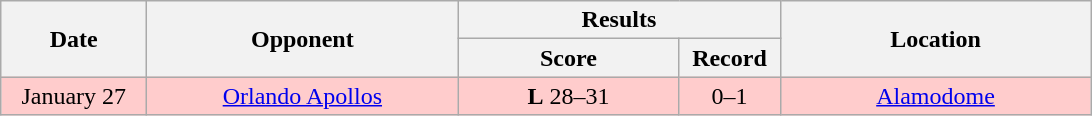<table class="wikitable" style="text-align:center">
<tr>
<th rowspan="2" width="90">Date</th>
<th rowspan="2" width="200">Opponent</th>
<th colspan="2" width="200">Results</th>
<th rowspan="2" width="200">Location</th>
</tr>
<tr>
<th width="140">Score</th>
<th width="60">Record</th>
</tr>
<tr bgcolor="#ffcccc">
<td>January 27</td>
<td><a href='#'>Orlando Apollos</a></td>
<td><strong>L</strong> 28–31</td>
<td>0–1</td>
<td><a href='#'>Alamodome</a></td>
</tr>
</table>
